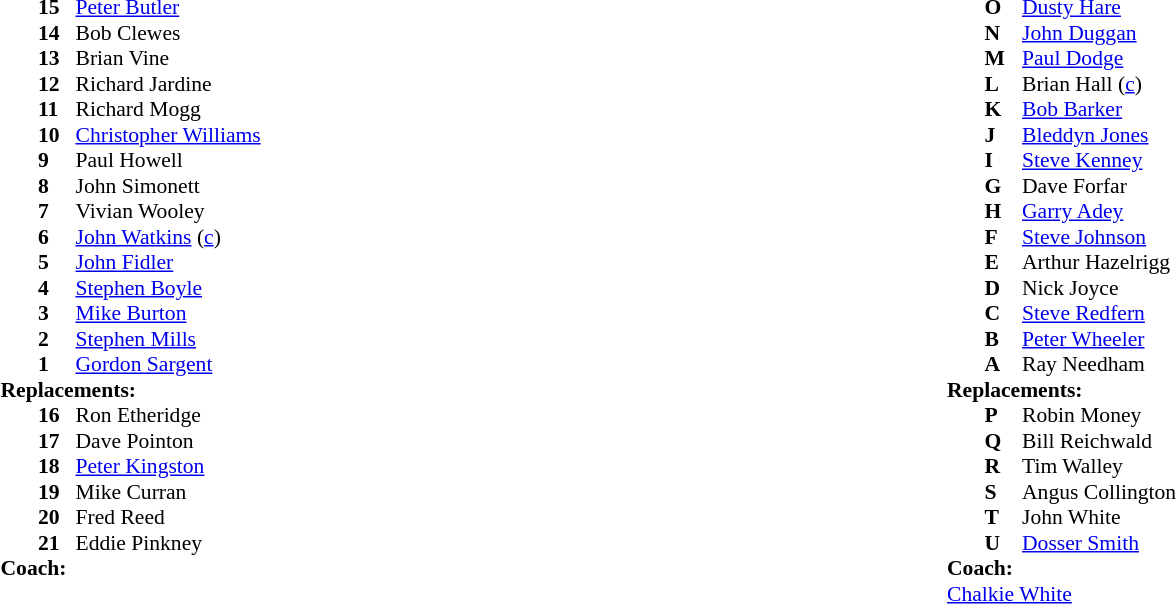<table width="100%">
<tr>
<td valign="top" width="50%"><br><table style="font-size: 90%" cellspacing="0" cellpadding="0">
<tr>
<th width="25"></th>
<th width="25"></th>
</tr>
<tr>
<td></td>
<td><strong>15</strong></td>
<td><a href='#'>Peter Butler</a></td>
</tr>
<tr>
<td></td>
<td><strong>14</strong></td>
<td>Bob Clewes</td>
</tr>
<tr>
<td></td>
<td><strong>13</strong></td>
<td>Brian Vine</td>
</tr>
<tr>
<td></td>
<td><strong>12</strong></td>
<td>Richard Jardine</td>
</tr>
<tr>
<td></td>
<td><strong>11</strong></td>
<td>Richard Mogg</td>
</tr>
<tr>
<td></td>
<td><strong>10</strong></td>
<td><a href='#'>Christopher Williams</a></td>
</tr>
<tr>
<td></td>
<td><strong>9</strong></td>
<td>Paul Howell</td>
</tr>
<tr>
<td></td>
<td><strong>8</strong></td>
<td>John Simonett</td>
</tr>
<tr>
<td></td>
<td><strong>7</strong></td>
<td>Vivian Wooley</td>
</tr>
<tr>
<td></td>
<td><strong>6</strong></td>
<td><a href='#'>John Watkins</a> (<a href='#'>c</a>)</td>
</tr>
<tr>
<td></td>
<td><strong>5</strong></td>
<td><a href='#'>John Fidler</a></td>
</tr>
<tr>
<td></td>
<td><strong>4</strong></td>
<td><a href='#'>Stephen Boyle</a></td>
</tr>
<tr>
<td></td>
<td><strong>3</strong></td>
<td><a href='#'>Mike Burton</a></td>
</tr>
<tr>
<td></td>
<td><strong>2</strong></td>
<td><a href='#'>Stephen Mills</a></td>
</tr>
<tr>
<td></td>
<td><strong>1</strong></td>
<td><a href='#'>Gordon Sargent</a></td>
</tr>
<tr>
<td colspan=3><strong>Replacements:</strong></td>
</tr>
<tr>
<td></td>
<td><strong>16</strong></td>
<td>Ron Etheridge</td>
</tr>
<tr>
<td></td>
<td><strong>17</strong></td>
<td>Dave Pointon</td>
</tr>
<tr>
<td></td>
<td><strong>18</strong></td>
<td><a href='#'>Peter Kingston</a></td>
</tr>
<tr>
<td></td>
<td><strong>19</strong></td>
<td>Mike Curran</td>
</tr>
<tr>
<td></td>
<td><strong>20</strong></td>
<td>Fred Reed</td>
</tr>
<tr>
<td></td>
<td><strong>21</strong></td>
<td>Eddie Pinkney</td>
</tr>
<tr>
<td colspan=3><strong>Coach:</strong></td>
</tr>
<tr>
<td colspan="4"></td>
</tr>
</table>
</td>
<td valign="top" width="50%"><br><table style="font-size: 90%" cellspacing="0" cellpadding="0">
<tr>
<th width="25"></th>
<th width="25"></th>
</tr>
<tr>
<td></td>
<td><strong>O</strong></td>
<td><a href='#'>Dusty Hare</a></td>
</tr>
<tr>
<td></td>
<td><strong>N</strong></td>
<td><a href='#'>John Duggan</a></td>
</tr>
<tr>
<td></td>
<td><strong>M</strong></td>
<td><a href='#'>Paul Dodge</a></td>
</tr>
<tr>
<td></td>
<td><strong>L</strong></td>
<td>Brian Hall (<a href='#'>c</a>)</td>
</tr>
<tr>
<td></td>
<td><strong>K</strong></td>
<td><a href='#'>Bob Barker</a></td>
</tr>
<tr>
<td></td>
<td><strong>J</strong></td>
<td><a href='#'>Bleddyn Jones</a></td>
</tr>
<tr>
<td></td>
<td><strong>I</strong></td>
<td><a href='#'>Steve Kenney</a></td>
</tr>
<tr>
<td></td>
<td><strong>G</strong></td>
<td>Dave Forfar</td>
</tr>
<tr>
<td></td>
<td><strong>H</strong></td>
<td><a href='#'>Garry Adey</a></td>
</tr>
<tr>
<td></td>
<td><strong>F</strong></td>
<td><a href='#'>Steve Johnson</a></td>
</tr>
<tr>
<td></td>
<td><strong>E</strong></td>
<td>Arthur Hazelrigg</td>
</tr>
<tr>
<td></td>
<td><strong>D</strong></td>
<td>Nick Joyce</td>
</tr>
<tr>
<td></td>
<td><strong>C</strong></td>
<td><a href='#'>Steve Redfern</a></td>
</tr>
<tr>
<td></td>
<td><strong>B</strong></td>
<td><a href='#'>Peter Wheeler</a></td>
</tr>
<tr>
<td></td>
<td><strong>A</strong></td>
<td>Ray Needham</td>
</tr>
<tr>
<td colspan=3><strong>Replacements:</strong></td>
</tr>
<tr>
<td></td>
<td><strong>P</strong></td>
<td>Robin Money</td>
</tr>
<tr>
<td></td>
<td><strong>Q</strong></td>
<td>Bill Reichwald</td>
</tr>
<tr>
<td></td>
<td><strong>R</strong></td>
<td>Tim Walley</td>
</tr>
<tr>
<td></td>
<td><strong>S</strong></td>
<td>Angus Collington</td>
</tr>
<tr>
<td></td>
<td><strong>T</strong></td>
<td>John White</td>
</tr>
<tr>
<td></td>
<td><strong>U</strong></td>
<td><a href='#'>Dosser Smith</a></td>
</tr>
<tr>
<td colspan=3><strong>Coach:</strong></td>
</tr>
<tr>
<td colspan="4"><a href='#'>Chalkie White</a></td>
</tr>
</table>
</td>
</tr>
</table>
